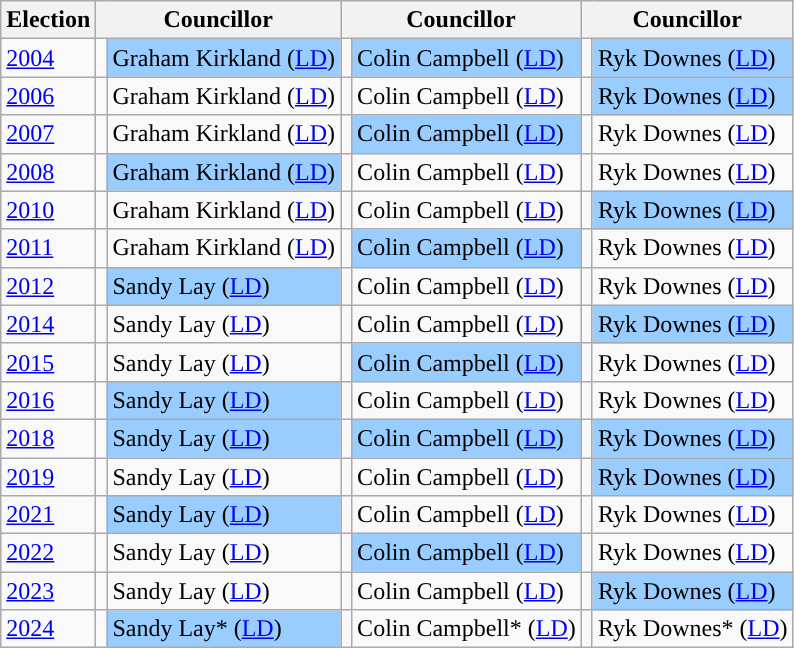<table class="wikitable">
<tr>
<th>Election</th>
<th colspan="2">Councillor</th>
<th colspan="2">Councillor</th>
<th colspan="2">Councillor</th>
</tr>
<tr>
<td><a href='#'>2004</a></td>
<td style="background-color: "></td>
<td bgcolor="#99CCFF">Graham Kirkland (<a href='#'>LD</a>)</td>
<td style="background-color: "></td>
<td bgcolor="#99CCFF">Colin Campbell (<a href='#'>LD</a>)</td>
<td style="background-color: "></td>
<td bgcolor="#99CCFF">Ryk Downes (<a href='#'>LD</a>)</td>
</tr>
<tr>
<td><a href='#'>2006</a></td>
<td style="background-color: "></td>
<td>Graham Kirkland (<a href='#'>LD</a>)</td>
<td style="background-color: "></td>
<td>Colin Campbell (<a href='#'>LD</a>)</td>
<td style="background-color: "></td>
<td bgcolor="#99CCFF">Ryk Downes (<a href='#'>LD</a>)</td>
</tr>
<tr>
<td><a href='#'>2007</a></td>
<td style="background-color: "></td>
<td>Graham Kirkland (<a href='#'>LD</a>)</td>
<td style="background-color: "></td>
<td bgcolor="#99CCFF">Colin Campbell (<a href='#'>LD</a>)</td>
<td style="background-color: "></td>
<td>Ryk Downes (<a href='#'>LD</a>)</td>
</tr>
<tr>
<td><a href='#'>2008</a></td>
<td style="background-color: "></td>
<td bgcolor="#99CCFF">Graham Kirkland (<a href='#'>LD</a>)</td>
<td style="background-color: "></td>
<td>Colin Campbell (<a href='#'>LD</a>)</td>
<td style="background-color: "></td>
<td>Ryk Downes (<a href='#'>LD</a>)</td>
</tr>
<tr>
<td><a href='#'>2010</a></td>
<td style="background-color: "></td>
<td>Graham Kirkland (<a href='#'>LD</a>)</td>
<td style="background-color: "></td>
<td>Colin Campbell (<a href='#'>LD</a>)</td>
<td style="background-color: "></td>
<td bgcolor="#99CCFF">Ryk Downes (<a href='#'>LD</a>)</td>
</tr>
<tr>
<td><a href='#'>2011</a></td>
<td style="background-color: "></td>
<td>Graham Kirkland (<a href='#'>LD</a>)</td>
<td style="background-color: "></td>
<td bgcolor="#99CCFF">Colin Campbell (<a href='#'>LD</a>)</td>
<td style="background-color: "></td>
<td>Ryk Downes (<a href='#'>LD</a>)</td>
</tr>
<tr>
<td><a href='#'>2012</a></td>
<td style="background-color: "></td>
<td bgcolor="#99CCFF">Sandy Lay (<a href='#'>LD</a>)</td>
<td style="background-color: "></td>
<td>Colin Campbell (<a href='#'>LD</a>)</td>
<td style="background-color: "></td>
<td>Ryk Downes (<a href='#'>LD</a>)</td>
</tr>
<tr>
<td><a href='#'>2014</a></td>
<td style="background-color: "></td>
<td>Sandy Lay (<a href='#'>LD</a>)</td>
<td style="background-color: "></td>
<td>Colin Campbell (<a href='#'>LD</a>)</td>
<td style="background-color: "></td>
<td bgcolor="#99CCFF">Ryk Downes (<a href='#'>LD</a>)</td>
</tr>
<tr>
<td><a href='#'>2015</a></td>
<td style="background-color: "></td>
<td>Sandy Lay (<a href='#'>LD</a>)</td>
<td style="background-color: "></td>
<td bgcolor="#99CCFF">Colin Campbell (<a href='#'>LD</a>)</td>
<td style="background-color: "></td>
<td>Ryk Downes (<a href='#'>LD</a>)</td>
</tr>
<tr>
<td><a href='#'>2016</a></td>
<td style="background-color: "></td>
<td bgcolor="#99CCFF">Sandy Lay (<a href='#'>LD</a>)</td>
<td style="background-color: "></td>
<td>Colin Campbell (<a href='#'>LD</a>)</td>
<td style="background-color: "></td>
<td>Ryk Downes (<a href='#'>LD</a>)</td>
</tr>
<tr>
<td><a href='#'>2018</a></td>
<td style="background-color: "></td>
<td bgcolor="#99CCFF">Sandy Lay (<a href='#'>LD</a>)</td>
<td style="background-color: "></td>
<td bgcolor="#99CCFF">Colin Campbell (<a href='#'>LD</a>)</td>
<td style="background-color: "></td>
<td bgcolor="#99CCFF">Ryk Downes (<a href='#'>LD</a>)</td>
</tr>
<tr>
<td><a href='#'>2019</a></td>
<td style="background-color: "></td>
<td>Sandy Lay (<a href='#'>LD</a>)</td>
<td style="background-color: "></td>
<td>Colin Campbell (<a href='#'>LD</a>)</td>
<td style="background-color: "></td>
<td bgcolor="#99CCFF">Ryk Downes (<a href='#'>LD</a>)</td>
</tr>
<tr>
<td><a href='#'>2021</a></td>
<td style="background-color: "></td>
<td bgcolor="#99CCFF">Sandy Lay (<a href='#'>LD</a>)</td>
<td style="background-color: "></td>
<td>Colin Campbell (<a href='#'>LD</a>)</td>
<td style="background-color: "></td>
<td>Ryk Downes (<a href='#'>LD</a>)</td>
</tr>
<tr>
<td><a href='#'>2022</a></td>
<td style="background-color: "></td>
<td>Sandy Lay (<a href='#'>LD</a>)</td>
<td style="background-color: "></td>
<td bgcolor="#99CCFF">Colin Campbell (<a href='#'>LD</a>)</td>
<td style="background-color: "></td>
<td>Ryk Downes (<a href='#'>LD</a>)</td>
</tr>
<tr>
<td><a href='#'>2023</a></td>
<td style="background-color: "></td>
<td>Sandy Lay (<a href='#'>LD</a>)</td>
<td style="background-color: "></td>
<td>Colin Campbell (<a href='#'>LD</a>)</td>
<td style="background-color: "></td>
<td bgcolor="#99CCFF">Ryk Downes (<a href='#'>LD</a>)</td>
</tr>
<tr>
<td><a href='#'>2024</a></td>
<td style="background-color: "></td>
<td bgcolor="#99CCFF">Sandy Lay* (<a href='#'>LD</a>)</td>
<td style="background-color: "></td>
<td>Colin Campbell* (<a href='#'>LD</a>)</td>
<td style="background-color: "></td>
<td>Ryk Downes* (<a href='#'>LD</a>)</td>
</tr>
</table>
